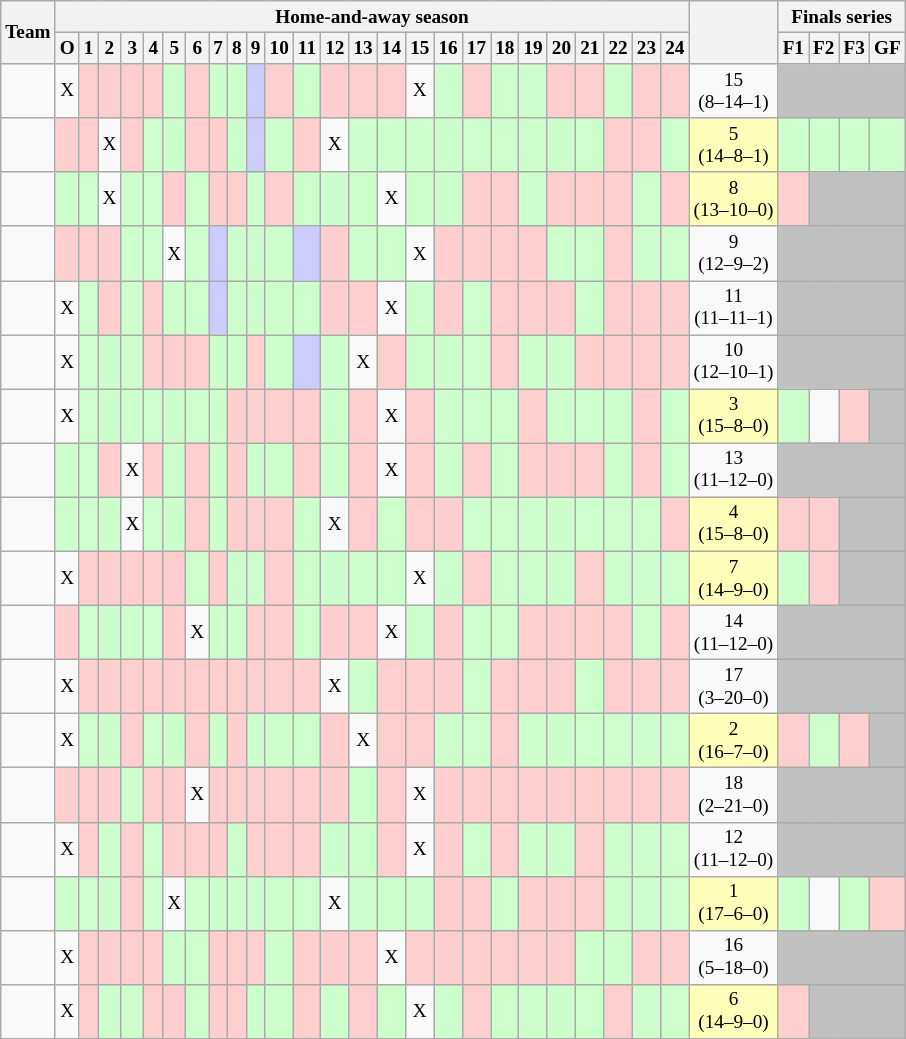<table class="wikitable sortable" style="font-size:80%; text-align:center">
<tr>
<th rowspan=2>Team</th>
<th colspan=25>Home-and-away season</th>
<th rowspan=2></th>
<th colspan=4>Finals series</th>
</tr>
<tr>
<th>O</th>
<th>1</th>
<th>2</th>
<th>3</th>
<th>4</th>
<th>5</th>
<th>6</th>
<th>7</th>
<th>8</th>
<th>9</th>
<th>10</th>
<th>11</th>
<th>12</th>
<th>13</th>
<th>14</th>
<th>15</th>
<th>16</th>
<th>17</th>
<th>18</th>
<th>19</th>
<th>20</th>
<th>21</th>
<th>22</th>
<th>23</th>
<th>24</th>
<th>F1</th>
<th>F2</th>
<th>F3</th>
<th>GF</th>
</tr>
<tr>
<td align=left></td>
<td>X</td>
<td bgcolor=FFCFCF></td>
<td bgcolor=FFCFCF><strong></strong></td>
<td bgcolor=FFCFCF></td>
<td bgcolor=FFCFCF></td>
<td bgcolor=CCFFCC></td>
<td bgcolor=FFCFCF><strong></strong></td>
<td bgcolor=CCFFCC></td>
<td bgcolor=CCFFCC><strong></strong></td>
<td bgcolor=CCCCFF><strong></strong></td>
<td bgcolor=FFCFCF></td>
<td bgcolor=CCFFCC><strong></strong></td>
<td bgcolor=FFCFCF></td>
<td bgcolor=FFCFCF><strong></strong></td>
<td bgcolor=FFCFCF><strong></strong></td>
<td>X</td>
<td bgcolor=CCFFCC><strong></strong></td>
<td bgcolor=FFCFCF></td>
<td bgcolor=CCFFCC><strong></strong></td>
<td bgcolor=CCFFCC></td>
<td bgcolor=FFCFCF><strong></strong></td>
<td bgcolor=FFCFCF></td>
<td bgcolor=CCFFCC><strong></strong></td>
<td bgcolor=FFCFCF></td>
<td bgcolor=FFCFCF></td>
<td>15<br>(8–14–1)</td>
<td colspan=4 bgcolor=C0C0C0></td>
</tr>
<tr>
<td align=left></td>
<td bgcolor=FFCFCF><strong></strong></td>
<td bgcolor=FFCFCF></td>
<td>X</td>
<td bgcolor=FFCFCF><strong></strong></td>
<td bgcolor=CCFFCC></td>
<td bgcolor=CCFFCC></td>
<td bgcolor=FFCFCF><strong></strong></td>
<td bgcolor=FFCFCF></td>
<td bgcolor=CCFFCC><strong></strong></td>
<td bgcolor=CCCCFF></td>
<td bgcolor=CCFFCC><strong></strong></td>
<td bgcolor=FFCFCF></td>
<td>X</td>
<td bgcolor=CCFFCC></td>
<td bgcolor=CCFFCC><strong></strong></td>
<td bgcolor=CCFFCC></td>
<td bgcolor=CCFFCC><strong></strong></td>
<td bgcolor=CCFFCC><strong></strong></td>
<td bgcolor=CCFFCC></td>
<td bgcolor=CCFFCC><strong></strong></td>
<td bgcolor=CCFFCC></td>
<td bgcolor=CCFFCC></td>
<td bgcolor=FFCFCF><strong></strong></td>
<td bgcolor=FFCFCF></td>
<td bgcolor=CCFFCC><strong></strong></td>
<td bgcolor=FFFFBB>5<br>(14–8–1)</td>
<td bgcolor=CCFFCC><strong></strong></td>
<td bgcolor=CCFFCC></td>
<td bgcolor=CCFFCC></td>
<td bgcolor=CCFFCC></td>
</tr>
<tr>
<td align=left></td>
<td bgcolor=CCFFCC></td>
<td bgcolor=CCFFCC><strong></strong></td>
<td>X</td>
<td bgcolor=CCFFCC></td>
<td bgcolor=CCFFCC></td>
<td bgcolor=FFCFCF><strong></strong></td>
<td bgcolor=CCFFCC><strong></strong></td>
<td bgcolor=FFCFCF></td>
<td bgcolor=FFCFCF><strong></strong></td>
<td bgcolor=CCFFCC><strong></strong></td>
<td bgcolor=FFCFCF></td>
<td bgcolor=CCFFCC><strong></strong></td>
<td bgcolor=CCFFCC></td>
<td bgcolor=CCFFCC></td>
<td>X</td>
<td bgcolor=CCFFCC><strong></strong></td>
<td bgcolor=CCFFCC></td>
<td bgcolor=FFCFCF></td>
<td bgcolor=FFCFCF></td>
<td bgcolor=CCFFCC><strong></strong></td>
<td bgcolor=FFCFCF><strong></strong></td>
<td bgcolor=FFCFCF></td>
<td bgcolor=FFCFCF><strong></strong></td>
<td bgcolor=CCFFCC></td>
<td bgcolor=FFCFCF><strong></strong></td>
<td bgcolor=FFFFBB>8<br>(13–10–0)</td>
<td bgcolor=FFCFCF></td>
<td colspan=3 bgcolor=C0C0C0></td>
</tr>
<tr>
<td align=left></td>
<td bgcolor=FFCFCF></td>
<td bgcolor=FFCFCF><strong></strong></td>
<td bgcolor=FFCFCF></td>
<td bgcolor=CCFFCC></td>
<td bgcolor=CCFFCC></td>
<td>X</td>
<td bgcolor=CCFFCC><strong></strong></td>
<td bgcolor=CCCCFF></td>
<td bgcolor=CCFFCC></td>
<td bgcolor=CCFFCC><strong></strong></td>
<td bgcolor=CCFFCC><strong></strong></td>
<td bgcolor=CCCCFF></td>
<td bgcolor=FFCFCF><strong></strong></td>
<td bgcolor=CCFFCC><strong></strong></td>
<td bgcolor=CCFFCC></td>
<td>X</td>
<td bgcolor=FFCFCF></td>
<td bgcolor=FFCFCF><strong></strong></td>
<td bgcolor=FFCFCF><strong></strong></td>
<td bgcolor=FFCFCF></td>
<td bgcolor=CCFFCC><strong></strong></td>
<td bgcolor=CCFFCC><strong></strong></td>
<td bgcolor=FFCFCF></td>
<td bgcolor=CCFFCC><strong></strong></td>
<td bgcolor=CCFFCC></td>
<td>9<br>(12–9–2)</td>
<td colspan=4 bgcolor=C0C0C0></td>
</tr>
<tr>
<td align=left></td>
<td>X</td>
<td bgcolor=CCFFCC><strong></strong></td>
<td bgcolor=FFCFCF></td>
<td bgcolor=CCFFCC><strong></strong></td>
<td bgcolor=FFCFCF></td>
<td bgcolor=CCFFCC></td>
<td bgcolor=CCFFCC></td>
<td bgcolor=CCCCFF><strong></strong></td>
<td bgcolor=CCFFCC></td>
<td bgcolor=CCFFCC><strong></strong></td>
<td bgcolor=CCFFCC><strong></strong></td>
<td bgcolor=CCFFCC></td>
<td bgcolor=FFCFCF></td>
<td bgcolor=FFCFCF><strong></strong></td>
<td>X</td>
<td bgcolor=CCFFCC><strong></strong></td>
<td bgcolor=FFCFCF></td>
<td bgcolor=CCFFCC></td>
<td bgcolor=FFCFCF></td>
<td bgcolor=FFCFCF><strong></strong></td>
<td bgcolor=FFCFCF></td>
<td bgcolor=CCFFCC><strong></strong></td>
<td bgcolor=FFCFCF><strong></strong></td>
<td bgcolor=FFCFCF><strong></strong></td>
<td bgcolor=FFCFCF></td>
<td>11<br>(11–11–1)</td>
<td colspan=4 bgcolor=C0C0C0></td>
</tr>
<tr>
<td align=left></td>
<td>X</td>
<td bgcolor=CCFFCC><strong></strong></td>
<td bgcolor=CCFFCC></td>
<td bgcolor=CCFFCC><strong></strong></td>
<td bgcolor=FFCFCF></td>
<td bgcolor=FFCFCF></td>
<td bgcolor=FFCFCF></td>
<td bgcolor=CCFFCC><strong></strong></td>
<td bgcolor=CCFFCC></td>
<td bgcolor=FFCFCF><strong></strong></td>
<td bgcolor=CCFFCC></td>
<td bgcolor=CCCCFF><strong></strong></td>
<td bgcolor=CCFFCC></td>
<td>X</td>
<td bgcolor=FFCFCF></td>
<td bgcolor=CCFFCC><strong></strong></td>
<td bgcolor=CCFFCC></td>
<td bgcolor=CCFFCC><strong></strong></td>
<td bgcolor=FFCFCF></td>
<td bgcolor=CCFFCC><strong></strong></td>
<td bgcolor=CCFFCC><strong></strong></td>
<td bgcolor=FFCFCF></td>
<td bgcolor=FFCFCF><strong></strong></td>
<td bgcolor=FFCFCF></td>
<td bgcolor=FFCFCF><strong></strong></td>
<td>10<br>(12–10–1)</td>
<td colspan=4 bgcolor=C0C0C0></td>
</tr>
<tr>
<td align=left></td>
<td>X</td>
<td bgcolor=CCFFCC><strong></strong></td>
<td bgcolor=CCFFCC></td>
<td bgcolor=CCFFCC></td>
<td bgcolor=CCFFCC></td>
<td bgcolor=CCFFCC><strong></strong></td>
<td bgcolor=CCFFCC></td>
<td bgcolor=CCFFCC><strong></strong></td>
<td bgcolor=FFCFCF></td>
<td bgcolor=FFCFCF><strong></strong></td>
<td bgcolor=FFCFCF></td>
<td bgcolor=FFCFCF><strong></strong></td>
<td bgcolor=CCFFCC><strong></strong></td>
<td bgcolor=FFCFCF></td>
<td>X</td>
<td bgcolor=FFCFCF></td>
<td bgcolor=CCFFCC><strong></strong></td>
<td bgcolor=CCFFCC><strong></strong></td>
<td bgcolor=CCFFCC></td>
<td bgcolor=FFCFCF><strong></strong></td>
<td bgcolor=CCFFCC></td>
<td bgcolor=CCFFCC><strong></strong></td>
<td bgcolor=CCFFCC></td>
<td bgcolor=FFCFCF></td>
<td bgcolor=CCFFCC><strong></strong></td>
<td bgcolor=FFFFBB>3<br>(15–8–0)</td>
<td bgcolor=CCFFCC></td>
<td></td>
<td bgcolor=FFCFCF><strong></strong></td>
<td bgcolor=C0C0C0></td>
</tr>
<tr>
<td align=left></td>
<td bgcolor=CCFFCC><strong></strong></td>
<td bgcolor=CCFFCC><strong></strong></td>
<td bgcolor=FFCFCF></td>
<td>X</td>
<td bgcolor=FFCFCF></td>
<td bgcolor=CCFFCC><strong></strong></td>
<td bgcolor=FFCFCF></td>
<td bgcolor=CCFFCC><strong></strong></td>
<td bgcolor=FFCFCF></td>
<td bgcolor=CCFFCC><strong></strong></td>
<td bgcolor=CCFFCC><strong></strong></td>
<td bgcolor=FFCFCF></td>
<td bgcolor=CCFFCC><strong></strong></td>
<td bgcolor=FFCFCF></td>
<td>X</td>
<td bgcolor=FFCFCF></td>
<td bgcolor=CCFFCC><strong></strong></td>
<td bgcolor=FFCFCF></td>
<td bgcolor=CCFFCC><strong></strong></td>
<td bgcolor=FFCFCF></td>
<td bgcolor=FFCFCF><strong></strong></td>
<td bgcolor=FFCFCF></td>
<td bgcolor=CCFFCC></td>
<td bgcolor=FFCFCF><strong></strong></td>
<td bgcolor=CCFFCC></td>
<td>13<br>(11–12–0)</td>
<td colspan=4 bgcolor=C0C0C0></td>
</tr>
<tr>
<td align=left></td>
<td bgcolor=CCFFCC><strong></strong></td>
<td bgcolor=CCFFCC><strong></strong></td>
<td bgcolor=CCFFCC></td>
<td>X</td>
<td bgcolor=CCFFCC></td>
<td bgcolor=CCFFCC><strong></strong></td>
<td bgcolor=FFCFCF></td>
<td bgcolor=CCFFCC><strong></strong></td>
<td bgcolor=FFCFCF></td>
<td bgcolor=FFCFCF></td>
<td bgcolor=FFCFCF><strong></strong></td>
<td bgcolor=CCFFCC></td>
<td>X</td>
<td bgcolor=FFCFCF></td>
<td bgcolor=CCFFCC><strong></strong></td>
<td bgcolor=FFCFCF><strong></strong></td>
<td bgcolor=FFCFCF></td>
<td bgcolor=CCFFCC><strong></strong></td>
<td bgcolor=CCFFCC></td>
<td bgcolor=CCFFCC><strong></strong></td>
<td bgcolor=CCFFCC></td>
<td bgcolor=CCFFCC><strong></strong></td>
<td bgcolor=CCFFCC></td>
<td bgcolor=CCFFCC><strong></strong></td>
<td bgcolor=FFCFCF></td>
<td bgcolor=FFFFBB>4<br>(15–8–0)</td>
<td bgcolor=FFCFCF></td>
<td bgcolor=FFCFCF><strong></strong></td>
<td colspan=2 bgcolor=C0C0C0></td>
</tr>
<tr>
<td align=left></td>
<td>X</td>
<td bgcolor=FFCFCF></td>
<td bgcolor=FFCFCF><strong></strong></td>
<td bgcolor=FFCFCF><strong></strong></td>
<td bgcolor=FFCFCF></td>
<td bgcolor=FFCFCF></td>
<td bgcolor=CCFFCC></td>
<td bgcolor=FFCFCF><strong></strong></td>
<td bgcolor=CCFFCC></td>
<td bgcolor=CCFFCC><strong></strong></td>
<td bgcolor=FFCFCF></td>
<td bgcolor=CCFFCC><strong></strong></td>
<td bgcolor=CCFFCC><strong></strong></td>
<td bgcolor=CCFFCC><strong></strong></td>
<td bgcolor=CCFFCC></td>
<td>X</td>
<td bgcolor=CCFFCC></td>
<td bgcolor=FFCFCF></td>
<td bgcolor=CCFFCC><strong></strong></td>
<td bgcolor=CCFFCC><strong></strong></td>
<td bgcolor=CCFFCC></td>
<td bgcolor=FFCFCF></td>
<td bgcolor=CCFFCC></td>
<td bgcolor=CCFFCC><strong></strong></td>
<td bgcolor=CCFFCC><strong></strong></td>
<td bgcolor=FFFFBB>7<br>(14–9–0)</td>
<td bgcolor=CCFFCC></td>
<td bgcolor=FFCFCF></td>
<td colspan=2 bgcolor=C0C0C0></td>
</tr>
<tr>
<td align=left></td>
<td bgcolor=FFCFCF></td>
<td bgcolor=CCFFCC><strong></strong></td>
<td bgcolor=CCFFCC></td>
<td bgcolor=CCFFCC></td>
<td bgcolor=CCFFCC></td>
<td bgcolor=FFCFCF><strong></strong></td>
<td>X</td>
<td bgcolor=CCFFCC></td>
<td bgcolor=CCFFCC><strong></strong></td>
<td bgcolor=FFCFCF></td>
<td bgcolor=FFCFCF></td>
<td bgcolor=CCFFCC><strong></strong></td>
<td bgcolor=FFCFCF><strong></strong></td>
<td bgcolor=FFCFCF></td>
<td>X</td>
<td bgcolor=CCFFCC><strong></strong></td>
<td bgcolor=FFCFCF></td>
<td bgcolor=CCFFCC><strong></strong></td>
<td bgcolor=CCFFCC><strong></strong></td>
<td bgcolor=FFCFCF></td>
<td bgcolor=FFCFCF><strong></strong></td>
<td bgcolor=FFCFCF></td>
<td bgcolor=FFCFCF><strong></strong></td>
<td bgcolor=CCFFCC></td>
<td bgcolor=FFCFCF><strong></strong></td>
<td>14<br>(11–12–0)</td>
<td colspan=4 bgcolor=C0C0C0></td>
</tr>
<tr>
<td align=left></td>
<td>X</td>
<td bgcolor=FFCFCF></td>
<td bgcolor=FFCFCF><strong></strong></td>
<td bgcolor=FFCFCF><strong></strong></td>
<td bgcolor=FFCFCF></td>
<td bgcolor=FFCFCF></td>
<td bgcolor=FFCFCF><strong></strong></td>
<td bgcolor=FFCFCF><strong></strong></td>
<td bgcolor=FFCFCF></td>
<td bgcolor=FFCFCF></td>
<td bgcolor=FFCFCF></td>
<td bgcolor=FFCFCF><strong></strong></td>
<td>X</td>
<td bgcolor=CCFFCC></td>
<td bgcolor=FFCFCF><strong></strong></td>
<td bgcolor=FFCFCF></td>
<td bgcolor=FFCFCF><strong></strong></td>
<td bgcolor=CCFFCC><strong></strong></td>
<td bgcolor=FFCFCF></td>
<td bgcolor=FFCFCF></td>
<td bgcolor=FFCFCF><strong></strong></td>
<td bgcolor=CCFFCC><strong></strong></td>
<td bgcolor=FFCFCF><strong></strong></td>
<td bgcolor=FFCFCF></td>
<td bgcolor=FFCFCF></td>
<td>17<br>(3–20–0)</td>
<td colspan=4 bgcolor=C0C0C0></td>
</tr>
<tr>
<td align=left></td>
<td>X</td>
<td bgcolor=CCFFCC><strong></strong></td>
<td bgcolor=CCFFCC></td>
<td bgcolor=FFCFCF><strong></strong></td>
<td bgcolor=CCFFCC></td>
<td bgcolor=CCFFCC><strong></strong></td>
<td bgcolor=FFCFCF></td>
<td bgcolor=CCFFCC><strong></strong></td>
<td bgcolor=FFCFCF></td>
<td bgcolor=CCFFCC></td>
<td bgcolor=CCFFCC><strong></strong></td>
<td bgcolor=CCFFCC></td>
<td bgcolor=FFCFCF><strong></strong></td>
<td>X</td>
<td bgcolor=FFCFCF></td>
<td bgcolor=FFCFCF><strong></strong></td>
<td bgcolor=CCFFCC></td>
<td bgcolor=CCFFCC><strong></strong></td>
<td bgcolor=FFCFCF></td>
<td bgcolor=CCFFCC><strong></strong></td>
<td bgcolor=CCFFCC></td>
<td bgcolor=CCFFCC><strong></strong></td>
<td bgcolor=CCFFCC></td>
<td bgcolor=CCFFCC><strong></strong></td>
<td bgcolor=CCFFCC></td>
<td bgcolor=FFFFBB>2<br>(16–7–0)</td>
<td bgcolor=FFCFCF><strong></strong></td>
<td bgcolor=CCFFCC><strong></strong></td>
<td bgcolor=FFCFCF></td>
<td bgcolor=C0C0C0></td>
</tr>
<tr>
<td align=left></td>
<td bgcolor=FFCFCF></td>
<td bgcolor=FFCFCF></td>
<td bgcolor=FFCFCF><strong></strong></td>
<td bgcolor=CCFFCC><strong></strong></td>
<td bgcolor=FFCFCF></td>
<td bgcolor=FFCFCF></td>
<td>X</td>
<td bgcolor=FFCFCF><strong></strong></td>
<td bgcolor=FFCFCF><strong></strong></td>
<td bgcolor=FFCFCF><strong></strong></td>
<td bgcolor=FFCFCF></td>
<td bgcolor=FFCFCF><strong></strong></td>
<td bgcolor=FFCFCF></td>
<td bgcolor=CCFFCC></td>
<td bgcolor=FFCFCF><strong></strong></td>
<td>X</td>
<td bgcolor=FFCFCF><strong></strong></td>
<td bgcolor=FFCFCF></td>
<td bgcolor=FFCFCF><strong></strong></td>
<td bgcolor=FFCFCF></td>
<td bgcolor=FFCFCF></td>
<td bgcolor=FFCFCF></td>
<td bgcolor=FFCFCF><strong></strong></td>
<td bgcolor=FFCFCF></td>
<td bgcolor=FFCFCF><strong></strong></td>
<td>18<br>(2–21–0)</td>
<td colspan=4 bgcolor=C0C0C0></td>
</tr>
<tr>
<td align=left></td>
<td>X</td>
<td bgcolor=FFCFCF></td>
<td bgcolor=CCFFCC><strong></strong></td>
<td bgcolor=FFCFCF></td>
<td bgcolor=CCFFCC></td>
<td bgcolor=FFCFCF></td>
<td bgcolor=FFCFCF><strong></strong></td>
<td bgcolor=FFCFCF></td>
<td bgcolor=CCFFCC><strong></strong></td>
<td bgcolor=FFCFCF></td>
<td bgcolor=FFCFCF><strong></strong></td>
<td bgcolor=FFCFCF></td>
<td bgcolor=CCFFCC></td>
<td bgcolor=CCFFCC><strong></strong></td>
<td bgcolor=FFCFCF></td>
<td>X</td>
<td bgcolor=FFCFCF><strong></strong></td>
<td bgcolor=CCFFCC><strong></strong></td>
<td bgcolor=FFCFCF></td>
<td bgcolor=CCFFCC><strong></strong></td>
<td bgcolor=CCFFCC><strong></strong></td>
<td bgcolor=FFCFCF><strong></strong></td>
<td bgcolor=CCFFCC></td>
<td bgcolor=CCFFCC><strong></strong></td>
<td bgcolor=CCFFCC></td>
<td>12<br>(11–12–0)</td>
<td colspan=4 bgcolor=C0C0C0></td>
</tr>
<tr>
<td align=left></td>
<td bgcolor=CCFFCC><strong></strong></td>
<td bgcolor=CCFFCC></td>
<td bgcolor=CCFFCC><strong></strong></td>
<td bgcolor=FFCFCF></td>
<td bgcolor=CCFFCC></td>
<td>X</td>
<td bgcolor=CCFFCC><strong></strong></td>
<td bgcolor=CCFFCC></td>
<td bgcolor=CCFFCC><strong></strong></td>
<td bgcolor=CCFFCC></td>
<td bgcolor=CCFFCC><strong></strong></td>
<td bgcolor=CCFFCC></td>
<td>X</td>
<td bgcolor=CCFFCC><strong></strong></td>
<td bgcolor=CCFFCC></td>
<td bgcolor=CCFFCC></td>
<td bgcolor=FFCFCF><strong></strong></td>
<td bgcolor=FFCFCF></td>
<td bgcolor=CCFFCC><strong></strong></td>
<td bgcolor=FFCFCF></td>
<td bgcolor=FFCFCF><strong></strong></td>
<td bgcolor=FFCFCF></td>
<td bgcolor=CCFFCC><strong></strong></td>
<td bgcolor=CCFFCC></td>
<td bgcolor=CCFFCC><strong></strong></td>
<td bgcolor=FFFFBB>1<br>(17–6–0)</td>
<td bgcolor=CCFFCC><strong></strong></td>
<td></td>
<td bgcolor=CCFFCC><strong></strong></td>
<td bgcolor=FFCFCF><strong></strong></td>
</tr>
<tr>
<td align=left></td>
<td>X</td>
<td bgcolor=FFCFCF></td>
<td bgcolor=FFCFCF><strong></strong></td>
<td bgcolor=FFCFCF></td>
<td bgcolor=FFCFCF></td>
<td bgcolor=CCFFCC><strong></strong></td>
<td bgcolor=CCFFCC><strong></strong></td>
<td bgcolor=FFCFCF></td>
<td bgcolor=FFCFCF><strong></strong></td>
<td bgcolor=FFCFCF></td>
<td bgcolor=CCFFCC><strong></strong></td>
<td bgcolor=FFCFCF></td>
<td bgcolor=FFCFCF><strong></strong></td>
<td bgcolor=FFCFCF><strong></strong></td>
<td>X</td>
<td bgcolor=FFCFCF></td>
<td bgcolor=FFCFCF><strong></strong></td>
<td bgcolor=FFCFCF></td>
<td bgcolor=FFCFCF><strong></strong></td>
<td bgcolor=FFCFCF></td>
<td bgcolor=FFCFCF></td>
<td bgcolor=CCFFCC><strong></strong></td>
<td bgcolor=CCFFCC></td>
<td bgcolor=FFCFCF><strong></strong></td>
<td bgcolor=FFCFCF></td>
<td>16<br>(5–18–0)</td>
<td colspan=4 bgcolor=C0C0C0></td>
</tr>
<tr>
<td align=left></td>
<td>X</td>
<td bgcolor=FFCFCF></td>
<td bgcolor=CCFFCC><strong></strong></td>
<td bgcolor=CCFFCC><strong></strong></td>
<td bgcolor=FFCFCF></td>
<td bgcolor=FFCFCF><strong></strong></td>
<td bgcolor=CCFFCC></td>
<td bgcolor=FFCFCF></td>
<td bgcolor=FFCFCF><strong></strong></td>
<td bgcolor=CCFFCC></td>
<td bgcolor=CCFFCC></td>
<td bgcolor=FFCFCF><strong></strong></td>
<td bgcolor=CCFFCC></td>
<td bgcolor=FFCFCF><strong></strong></td>
<td bgcolor=CCFFCC><strong></strong></td>
<td>X</td>
<td bgcolor=CCFFCC></td>
<td bgcolor=FFCFCF></td>
<td bgcolor=CCFFCC><strong></strong></td>
<td bgcolor=CCFFCC></td>
<td bgcolor=CCFFCC></td>
<td bgcolor=CCFFCC><strong></strong></td>
<td bgcolor=FFCFCF></td>
<td bgcolor=CCFFCC><strong></strong></td>
<td bgcolor=CCFFCC><strong></strong></td>
<td bgcolor=FFFFBB>6<br>(14–9–0)</td>
<td bgcolor=FFCFCF><strong></strong></td>
<td colspan=3 bgcolor=C0C0C0></td>
</tr>
</table>
